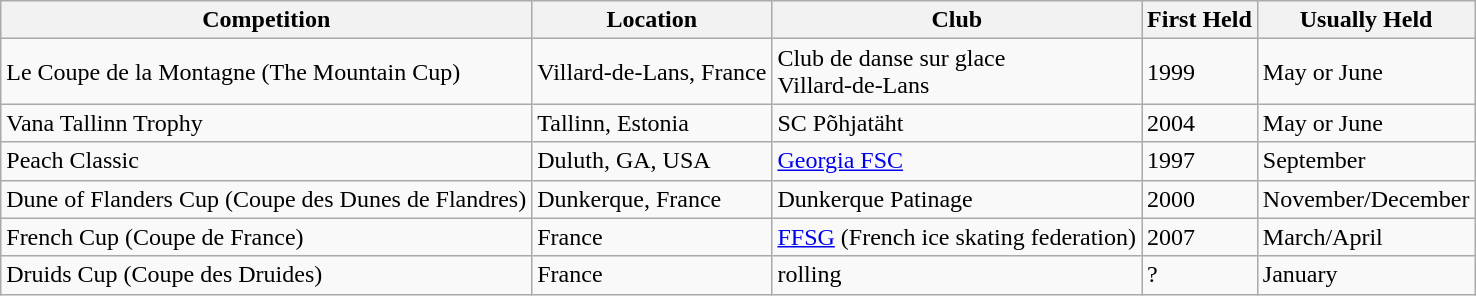<table class="wikitable">
<tr>
<th>Competition</th>
<th>Location</th>
<th>Club</th>
<th>First Held</th>
<th>Usually Held</th>
</tr>
<tr>
<td>Le Coupe de la Montagne (The Mountain Cup)</td>
<td>Villard-de-Lans, France</td>
<td>Club de danse sur glace <br>Villard-de-Lans</td>
<td>1999</td>
<td>May or June</td>
</tr>
<tr>
<td>Vana Tallinn Trophy</td>
<td>Tallinn, Estonia</td>
<td>SC Põhjatäht</td>
<td>2004</td>
<td>May or June</td>
</tr>
<tr>
<td>Peach Classic</td>
<td>Duluth, GA, USA</td>
<td><a href='#'>Georgia FSC</a></td>
<td>1997</td>
<td>September</td>
</tr>
<tr>
<td>Dune of Flanders Cup (Coupe des Dunes de Flandres)</td>
<td>Dunkerque, France</td>
<td>Dunkerque Patinage</td>
<td>2000</td>
<td>November/December</td>
</tr>
<tr>
<td>French Cup (Coupe de France)</td>
<td>France</td>
<td><a href='#'>FFSG</a> (French ice skating federation)</td>
<td>2007</td>
<td>March/April</td>
</tr>
<tr>
<td>Druids Cup (Coupe des Druides)</td>
<td>France</td>
<td>rolling</td>
<td>?</td>
<td>January</td>
</tr>
</table>
